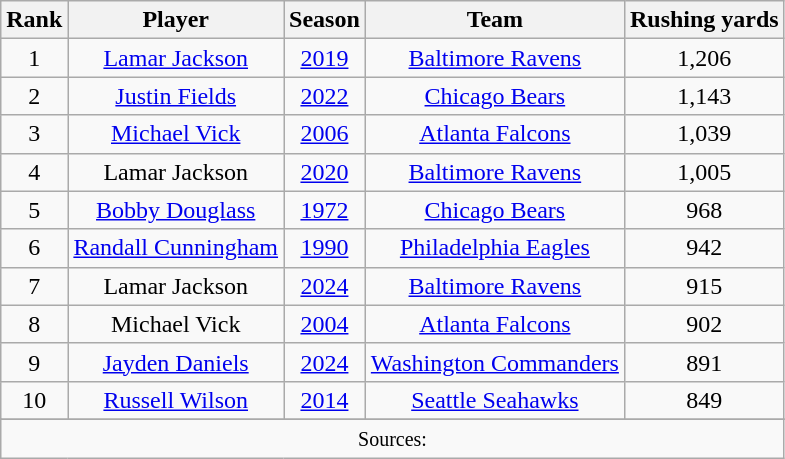<table class="wikitable sortable" style="text-align:center;">
<tr style="white-space: nowrap;">
<th>Rank</th>
<th>Player</th>
<th>Season</th>
<th>Team</th>
<th>Rushing yards</th>
</tr>
<tr>
<td>1</td>
<td><a href='#'>Lamar Jackson</a></td>
<td><a href='#'>2019</a></td>
<td><a href='#'>Baltimore Ravens</a></td>
<td>1,206</td>
</tr>
<tr>
<td>2</td>
<td><a href='#'>Justin Fields</a></td>
<td><a href='#'>2022</a></td>
<td><a href='#'>Chicago Bears</a></td>
<td>1,143</td>
</tr>
<tr>
<td>3</td>
<td><a href='#'>Michael Vick</a></td>
<td><a href='#'>2006</a></td>
<td><a href='#'>Atlanta Falcons</a></td>
<td>1,039</td>
</tr>
<tr>
<td>4</td>
<td>Lamar Jackson</td>
<td><a href='#'>2020</a></td>
<td><a href='#'>Baltimore Ravens</a></td>
<td>1,005</td>
</tr>
<tr>
<td>5</td>
<td><a href='#'>Bobby Douglass</a></td>
<td><a href='#'>1972</a></td>
<td><a href='#'>Chicago Bears</a></td>
<td>968</td>
</tr>
<tr>
<td>6</td>
<td><a href='#'>Randall Cunningham</a></td>
<td><a href='#'>1990</a></td>
<td><a href='#'>Philadelphia Eagles</a></td>
<td>942</td>
</tr>
<tr>
<td>7</td>
<td>Lamar Jackson</td>
<td><a href='#'>2024</a></td>
<td><a href='#'>Baltimore Ravens</a></td>
<td>915</td>
</tr>
<tr>
<td>8</td>
<td>Michael Vick</td>
<td><a href='#'>2004</a></td>
<td><a href='#'>Atlanta Falcons</a></td>
<td>902</td>
</tr>
<tr>
<td>9</td>
<td><a href='#'>Jayden Daniels</a></td>
<td><a href='#'>2024</a></td>
<td><a href='#'>Washington Commanders</a></td>
<td>891</td>
</tr>
<tr>
<td>10</td>
<td><a href='#'>Russell Wilson</a></td>
<td><a href='#'>2014</a></td>
<td><a href='#'>Seattle Seahawks</a></td>
<td>849</td>
</tr>
<tr>
</tr>
<tr class="sortbottom">
<td colspan="5"><small>Sources:</small></td>
</tr>
</table>
